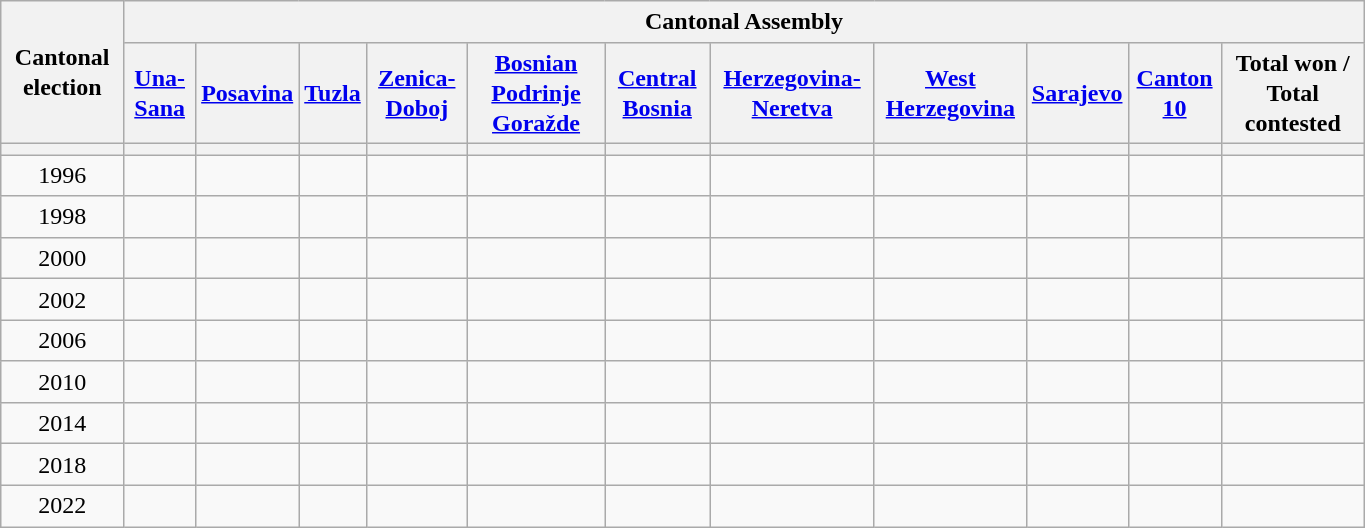<table class="wikitable collapsible collapsed" style="text-align:center; width:72%; line-height:126%; margin-bottom:0">
<tr>
<th rowspan=2>Cantonal election</th>
<th colspan=14>Cantonal Assembly</th>
</tr>
<tr>
<th><a href='#'>Una-Sana</a></th>
<th><a href='#'>Posavina</a></th>
<th><a href='#'>Tuzla</a></th>
<th><a href='#'>Zenica-Doboj</a></th>
<th><a href='#'>Bosnian Podrinje Goražde</a></th>
<th><a href='#'>Central Bosnia</a></th>
<th><a href='#'>Herzegovina-Neretva</a></th>
<th><a href='#'>West Herzegovina</a></th>
<th><a href='#'>Sarajevo</a></th>
<th><a href='#'>Canton 10</a></th>
<th>Total won / Total contested</th>
</tr>
<tr>
<th></th>
<th></th>
<th></th>
<th></th>
<th></th>
<th></th>
<th></th>
<th></th>
<th></th>
<th></th>
<th></th>
<th></th>
</tr>
<tr>
<td>1996</td>
<td></td>
<td></td>
<td></td>
<td></td>
<td></td>
<td></td>
<td></td>
<td></td>
<td></td>
<td></td>
<td></td>
</tr>
<tr>
<td>1998</td>
<td></td>
<td></td>
<td></td>
<td></td>
<td></td>
<td></td>
<td></td>
<td></td>
<td></td>
<td></td>
<td></td>
</tr>
<tr>
<td>2000</td>
<td></td>
<td></td>
<td></td>
<td></td>
<td></td>
<td></td>
<td></td>
<td></td>
<td></td>
<td></td>
<td></td>
</tr>
<tr>
<td>2002</td>
<td></td>
<td></td>
<td></td>
<td></td>
<td></td>
<td></td>
<td></td>
<td></td>
<td></td>
<td></td>
<td></td>
</tr>
<tr>
<td>2006</td>
<td></td>
<td></td>
<td></td>
<td></td>
<td></td>
<td></td>
<td></td>
<td></td>
<td></td>
<td></td>
<td></td>
</tr>
<tr>
<td>2010</td>
<td></td>
<td></td>
<td></td>
<td></td>
<td></td>
<td></td>
<td></td>
<td></td>
<td></td>
<td></td>
<td></td>
</tr>
<tr>
<td>2014</td>
<td></td>
<td></td>
<td></td>
<td></td>
<td></td>
<td></td>
<td></td>
<td></td>
<td></td>
<td></td>
<td></td>
</tr>
<tr>
<td>2018</td>
<td></td>
<td></td>
<td></td>
<td></td>
<td></td>
<td></td>
<td></td>
<td></td>
<td></td>
<td></td>
<td></td>
</tr>
<tr>
<td>2022</td>
<td></td>
<td></td>
<td></td>
<td></td>
<td></td>
<td></td>
<td></td>
<td></td>
<td></td>
<td></td>
<td></td>
</tr>
</table>
